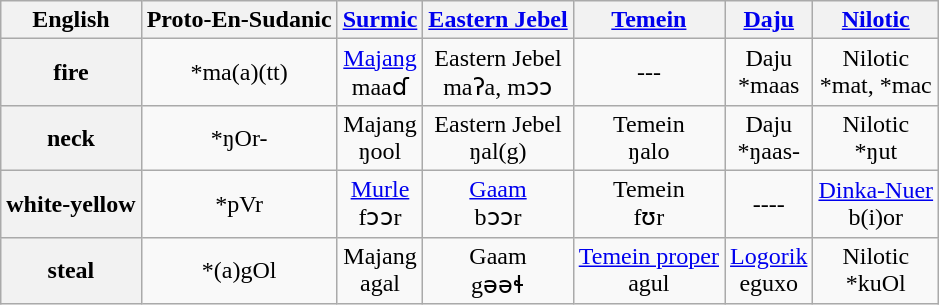<table class="wikitable" style="text-align: center;">
<tr>
<th>English</th>
<th>Proto-En-Sudanic<br></th>
<th><a href='#'>Surmic</a></th>
<th><a href='#'>Eastern Jebel</a></th>
<th><a href='#'>Temein</a></th>
<th><a href='#'>Daju</a></th>
<th><a href='#'>Nilotic</a></th>
</tr>
<tr>
<th>fire</th>
<td>*ma(a)(tt)</td>
<td><a href='#'>Majang</a><br> maaɗ</td>
<td>Eastern Jebel<br> maʔa, mɔɔ</td>
<td>---</td>
<td>Daju<br> *maas</td>
<td>Nilotic<br> *mat, *mac</td>
</tr>
<tr>
<th>neck</th>
<td>*ŋOr-</td>
<td>Majang<br> ŋool</td>
<td>Eastern Jebel<br> ŋal(g)</td>
<td>Temein<br> ŋalo</td>
<td>Daju<br> *ŋaas-</td>
<td>Nilotic<br> *ŋut</td>
</tr>
<tr>
<th>white-yellow</th>
<td>*pVr</td>
<td><a href='#'>Murle</a><br> fɔɔr</td>
<td><a href='#'>Gaam</a><br> bɔɔr</td>
<td>Temein<br> fʊr</td>
<td>----</td>
<td><a href='#'>Dinka-Nuer</a><br> b(i)or</td>
</tr>
<tr>
<th>steal</th>
<td>*(a)gOl</td>
<td>Majang<br> agal</td>
<td>Gaam<br> gəəɬ</td>
<td><a href='#'>Temein proper</a><br> agul</td>
<td><a href='#'>Logorik</a><br> eguxo</td>
<td>Nilotic<br> *kuOl</td>
</tr>
</table>
